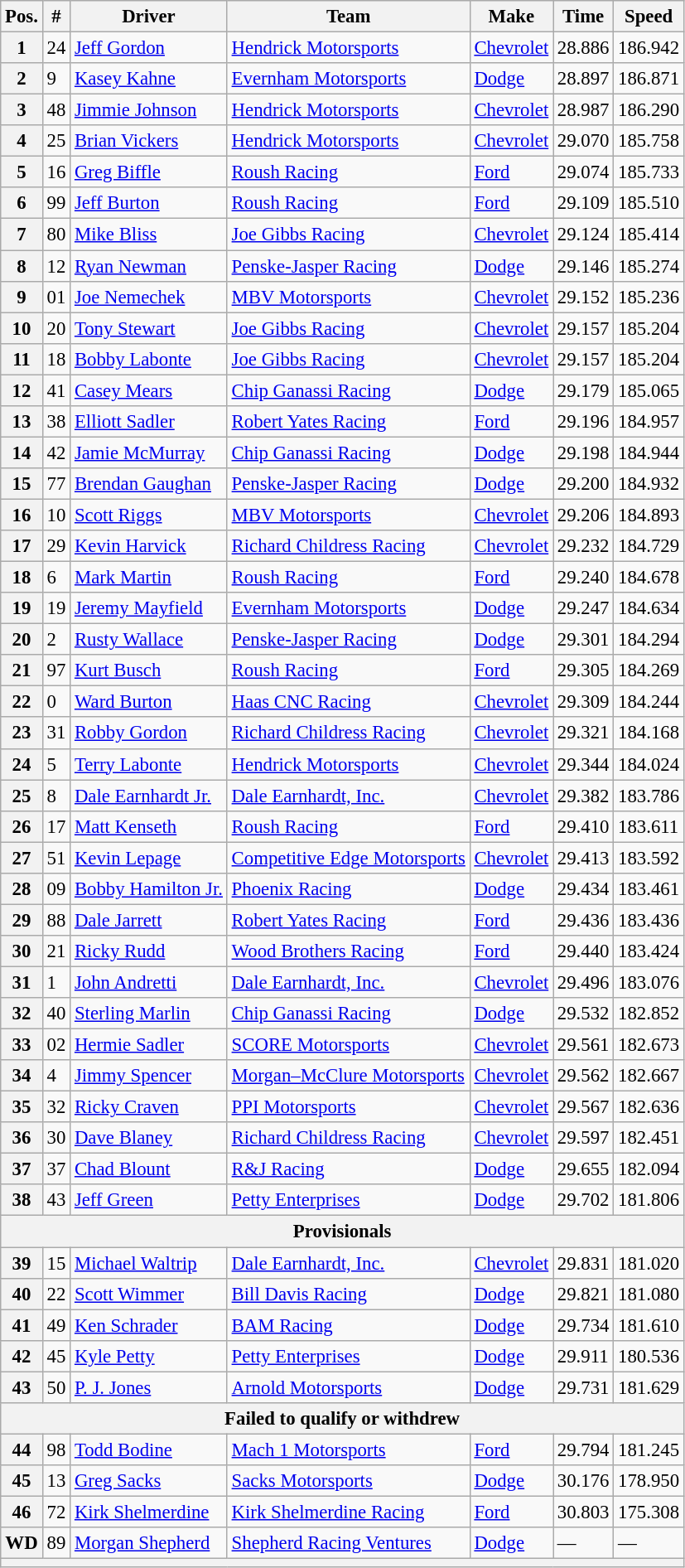<table class="wikitable" style="font-size:95%">
<tr>
<th>Pos.</th>
<th>#</th>
<th>Driver</th>
<th>Team</th>
<th>Make</th>
<th>Time</th>
<th>Speed</th>
</tr>
<tr>
<th>1</th>
<td>24</td>
<td><a href='#'>Jeff Gordon</a></td>
<td><a href='#'>Hendrick Motorsports</a></td>
<td><a href='#'>Chevrolet</a></td>
<td>28.886</td>
<td>186.942</td>
</tr>
<tr>
<th>2</th>
<td>9</td>
<td><a href='#'>Kasey Kahne</a></td>
<td><a href='#'>Evernham Motorsports</a></td>
<td><a href='#'>Dodge</a></td>
<td>28.897</td>
<td>186.871</td>
</tr>
<tr>
<th>3</th>
<td>48</td>
<td><a href='#'>Jimmie Johnson</a></td>
<td><a href='#'>Hendrick Motorsports</a></td>
<td><a href='#'>Chevrolet</a></td>
<td>28.987</td>
<td>186.290</td>
</tr>
<tr>
<th>4</th>
<td>25</td>
<td><a href='#'>Brian Vickers</a></td>
<td><a href='#'>Hendrick Motorsports</a></td>
<td><a href='#'>Chevrolet</a></td>
<td>29.070</td>
<td>185.758</td>
</tr>
<tr>
<th>5</th>
<td>16</td>
<td><a href='#'>Greg Biffle</a></td>
<td><a href='#'>Roush Racing</a></td>
<td><a href='#'>Ford</a></td>
<td>29.074</td>
<td>185.733</td>
</tr>
<tr>
<th>6</th>
<td>99</td>
<td><a href='#'>Jeff Burton</a></td>
<td><a href='#'>Roush Racing</a></td>
<td><a href='#'>Ford</a></td>
<td>29.109</td>
<td>185.510</td>
</tr>
<tr>
<th>7</th>
<td>80</td>
<td><a href='#'>Mike Bliss</a></td>
<td><a href='#'>Joe Gibbs Racing</a></td>
<td><a href='#'>Chevrolet</a></td>
<td>29.124</td>
<td>185.414</td>
</tr>
<tr>
<th>8</th>
<td>12</td>
<td><a href='#'>Ryan Newman</a></td>
<td><a href='#'>Penske-Jasper Racing</a></td>
<td><a href='#'>Dodge</a></td>
<td>29.146</td>
<td>185.274</td>
</tr>
<tr>
<th>9</th>
<td>01</td>
<td><a href='#'>Joe Nemechek</a></td>
<td><a href='#'>MBV Motorsports</a></td>
<td><a href='#'>Chevrolet</a></td>
<td>29.152</td>
<td>185.236</td>
</tr>
<tr>
<th>10</th>
<td>20</td>
<td><a href='#'>Tony Stewart</a></td>
<td><a href='#'>Joe Gibbs Racing</a></td>
<td><a href='#'>Chevrolet</a></td>
<td>29.157</td>
<td>185.204</td>
</tr>
<tr>
<th>11</th>
<td>18</td>
<td><a href='#'>Bobby Labonte</a></td>
<td><a href='#'>Joe Gibbs Racing</a></td>
<td><a href='#'>Chevrolet</a></td>
<td>29.157</td>
<td>185.204</td>
</tr>
<tr>
<th>12</th>
<td>41</td>
<td><a href='#'>Casey Mears</a></td>
<td><a href='#'>Chip Ganassi Racing</a></td>
<td><a href='#'>Dodge</a></td>
<td>29.179</td>
<td>185.065</td>
</tr>
<tr>
<th>13</th>
<td>38</td>
<td><a href='#'>Elliott Sadler</a></td>
<td><a href='#'>Robert Yates Racing</a></td>
<td><a href='#'>Ford</a></td>
<td>29.196</td>
<td>184.957</td>
</tr>
<tr>
<th>14</th>
<td>42</td>
<td><a href='#'>Jamie McMurray</a></td>
<td><a href='#'>Chip Ganassi Racing</a></td>
<td><a href='#'>Dodge</a></td>
<td>29.198</td>
<td>184.944</td>
</tr>
<tr>
<th>15</th>
<td>77</td>
<td><a href='#'>Brendan Gaughan</a></td>
<td><a href='#'>Penske-Jasper Racing</a></td>
<td><a href='#'>Dodge</a></td>
<td>29.200</td>
<td>184.932</td>
</tr>
<tr>
<th>16</th>
<td>10</td>
<td><a href='#'>Scott Riggs</a></td>
<td><a href='#'>MBV Motorsports</a></td>
<td><a href='#'>Chevrolet</a></td>
<td>29.206</td>
<td>184.893</td>
</tr>
<tr>
<th>17</th>
<td>29</td>
<td><a href='#'>Kevin Harvick</a></td>
<td><a href='#'>Richard Childress Racing</a></td>
<td><a href='#'>Chevrolet</a></td>
<td>29.232</td>
<td>184.729</td>
</tr>
<tr>
<th>18</th>
<td>6</td>
<td><a href='#'>Mark Martin</a></td>
<td><a href='#'>Roush Racing</a></td>
<td><a href='#'>Ford</a></td>
<td>29.240</td>
<td>184.678</td>
</tr>
<tr>
<th>19</th>
<td>19</td>
<td><a href='#'>Jeremy Mayfield</a></td>
<td><a href='#'>Evernham Motorsports</a></td>
<td><a href='#'>Dodge</a></td>
<td>29.247</td>
<td>184.634</td>
</tr>
<tr>
<th>20</th>
<td>2</td>
<td><a href='#'>Rusty Wallace</a></td>
<td><a href='#'>Penske-Jasper Racing</a></td>
<td><a href='#'>Dodge</a></td>
<td>29.301</td>
<td>184.294</td>
</tr>
<tr>
<th>21</th>
<td>97</td>
<td><a href='#'>Kurt Busch</a></td>
<td><a href='#'>Roush Racing</a></td>
<td><a href='#'>Ford</a></td>
<td>29.305</td>
<td>184.269</td>
</tr>
<tr>
<th>22</th>
<td>0</td>
<td><a href='#'>Ward Burton</a></td>
<td><a href='#'>Haas CNC Racing</a></td>
<td><a href='#'>Chevrolet</a></td>
<td>29.309</td>
<td>184.244</td>
</tr>
<tr>
<th>23</th>
<td>31</td>
<td><a href='#'>Robby Gordon</a></td>
<td><a href='#'>Richard Childress Racing</a></td>
<td><a href='#'>Chevrolet</a></td>
<td>29.321</td>
<td>184.168</td>
</tr>
<tr>
<th>24</th>
<td>5</td>
<td><a href='#'>Terry Labonte</a></td>
<td><a href='#'>Hendrick Motorsports</a></td>
<td><a href='#'>Chevrolet</a></td>
<td>29.344</td>
<td>184.024</td>
</tr>
<tr>
<th>25</th>
<td>8</td>
<td><a href='#'>Dale Earnhardt Jr.</a></td>
<td><a href='#'>Dale Earnhardt, Inc.</a></td>
<td><a href='#'>Chevrolet</a></td>
<td>29.382</td>
<td>183.786</td>
</tr>
<tr>
<th>26</th>
<td>17</td>
<td><a href='#'>Matt Kenseth</a></td>
<td><a href='#'>Roush Racing</a></td>
<td><a href='#'>Ford</a></td>
<td>29.410</td>
<td>183.611</td>
</tr>
<tr>
<th>27</th>
<td>51</td>
<td><a href='#'>Kevin Lepage</a></td>
<td><a href='#'>Competitive Edge Motorsports</a></td>
<td><a href='#'>Chevrolet</a></td>
<td>29.413</td>
<td>183.592</td>
</tr>
<tr>
<th>28</th>
<td>09</td>
<td><a href='#'>Bobby Hamilton Jr.</a></td>
<td><a href='#'>Phoenix Racing</a></td>
<td><a href='#'>Dodge</a></td>
<td>29.434</td>
<td>183.461</td>
</tr>
<tr>
<th>29</th>
<td>88</td>
<td><a href='#'>Dale Jarrett</a></td>
<td><a href='#'>Robert Yates Racing</a></td>
<td><a href='#'>Ford</a></td>
<td>29.436</td>
<td>183.436</td>
</tr>
<tr>
<th>30</th>
<td>21</td>
<td><a href='#'>Ricky Rudd</a></td>
<td><a href='#'>Wood Brothers Racing</a></td>
<td><a href='#'>Ford</a></td>
<td>29.440</td>
<td>183.424</td>
</tr>
<tr>
<th>31</th>
<td>1</td>
<td><a href='#'>John Andretti</a></td>
<td><a href='#'>Dale Earnhardt, Inc.</a></td>
<td><a href='#'>Chevrolet</a></td>
<td>29.496</td>
<td>183.076</td>
</tr>
<tr>
<th>32</th>
<td>40</td>
<td><a href='#'>Sterling Marlin</a></td>
<td><a href='#'>Chip Ganassi Racing</a></td>
<td><a href='#'>Dodge</a></td>
<td>29.532</td>
<td>182.852</td>
</tr>
<tr>
<th>33</th>
<td>02</td>
<td><a href='#'>Hermie Sadler</a></td>
<td><a href='#'>SCORE Motorsports</a></td>
<td><a href='#'>Chevrolet</a></td>
<td>29.561</td>
<td>182.673</td>
</tr>
<tr>
<th>34</th>
<td>4</td>
<td><a href='#'>Jimmy Spencer</a></td>
<td><a href='#'>Morgan–McClure Motorsports</a></td>
<td><a href='#'>Chevrolet</a></td>
<td>29.562</td>
<td>182.667</td>
</tr>
<tr>
<th>35</th>
<td>32</td>
<td><a href='#'>Ricky Craven</a></td>
<td><a href='#'>PPI Motorsports</a></td>
<td><a href='#'>Chevrolet</a></td>
<td>29.567</td>
<td>182.636</td>
</tr>
<tr>
<th>36</th>
<td>30</td>
<td><a href='#'>Dave Blaney</a></td>
<td><a href='#'>Richard Childress Racing</a></td>
<td><a href='#'>Chevrolet</a></td>
<td>29.597</td>
<td>182.451</td>
</tr>
<tr>
<th>37</th>
<td>37</td>
<td><a href='#'>Chad Blount</a></td>
<td><a href='#'>R&J Racing</a></td>
<td><a href='#'>Dodge</a></td>
<td>29.655</td>
<td>182.094</td>
</tr>
<tr>
<th>38</th>
<td>43</td>
<td><a href='#'>Jeff Green</a></td>
<td><a href='#'>Petty Enterprises</a></td>
<td><a href='#'>Dodge</a></td>
<td>29.702</td>
<td>181.806</td>
</tr>
<tr>
<th colspan="7">Provisionals</th>
</tr>
<tr>
<th>39</th>
<td>15</td>
<td><a href='#'>Michael Waltrip</a></td>
<td><a href='#'>Dale Earnhardt, Inc.</a></td>
<td><a href='#'>Chevrolet</a></td>
<td>29.831</td>
<td>181.020</td>
</tr>
<tr>
<th>40</th>
<td>22</td>
<td><a href='#'>Scott Wimmer</a></td>
<td><a href='#'>Bill Davis Racing</a></td>
<td><a href='#'>Dodge</a></td>
<td>29.821</td>
<td>181.080</td>
</tr>
<tr>
<th>41</th>
<td>49</td>
<td><a href='#'>Ken Schrader</a></td>
<td><a href='#'>BAM Racing</a></td>
<td><a href='#'>Dodge</a></td>
<td>29.734</td>
<td>181.610</td>
</tr>
<tr>
<th>42</th>
<td>45</td>
<td><a href='#'>Kyle Petty</a></td>
<td><a href='#'>Petty Enterprises</a></td>
<td><a href='#'>Dodge</a></td>
<td>29.911</td>
<td>180.536</td>
</tr>
<tr>
<th>43</th>
<td>50</td>
<td><a href='#'>P. J. Jones</a></td>
<td><a href='#'>Arnold Motorsports</a></td>
<td><a href='#'>Dodge</a></td>
<td>29.731</td>
<td>181.629</td>
</tr>
<tr>
<th colspan="7">Failed to qualify or withdrew</th>
</tr>
<tr>
<th>44</th>
<td>98</td>
<td><a href='#'>Todd Bodine</a></td>
<td><a href='#'>Mach 1 Motorsports</a></td>
<td><a href='#'>Ford</a></td>
<td>29.794</td>
<td>181.245</td>
</tr>
<tr>
<th>45</th>
<td>13</td>
<td><a href='#'>Greg Sacks</a></td>
<td><a href='#'>Sacks Motorsports</a></td>
<td><a href='#'>Dodge</a></td>
<td>30.176</td>
<td>178.950</td>
</tr>
<tr>
<th>46</th>
<td>72</td>
<td><a href='#'>Kirk Shelmerdine</a></td>
<td><a href='#'>Kirk Shelmerdine Racing</a></td>
<td><a href='#'>Ford</a></td>
<td>30.803</td>
<td>175.308</td>
</tr>
<tr>
<th>WD</th>
<td>89</td>
<td><a href='#'>Morgan Shepherd</a></td>
<td><a href='#'>Shepherd Racing Ventures</a></td>
<td><a href='#'>Dodge</a></td>
<td>—</td>
<td>—</td>
</tr>
<tr>
<th colspan="7"></th>
</tr>
</table>
